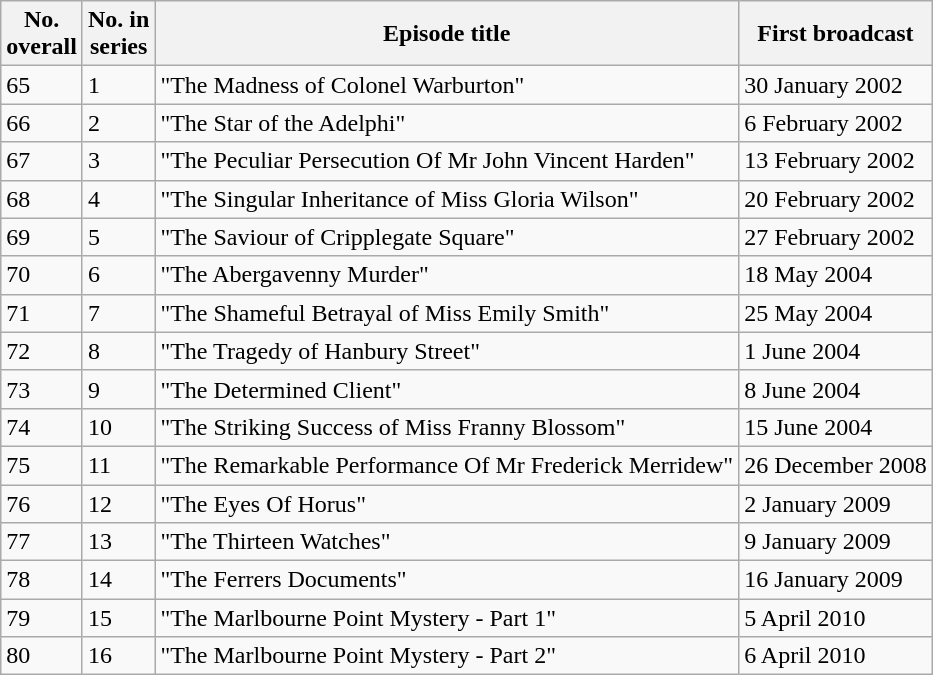<table class="wikitable">
<tr>
<th>No.<br>overall</th>
<th>No. in<br>series</th>
<th>Episode title</th>
<th>First broadcast</th>
</tr>
<tr>
<td>65</td>
<td>1</td>
<td>"The Madness of Colonel Warburton"</td>
<td>30 January 2002</td>
</tr>
<tr>
<td>66</td>
<td>2</td>
<td>"The Star of the Adelphi"</td>
<td>6 February 2002</td>
</tr>
<tr>
<td>67</td>
<td>3</td>
<td>"The Peculiar Persecution Of Mr John Vincent Harden"</td>
<td>13 February 2002</td>
</tr>
<tr>
<td>68</td>
<td>4</td>
<td>"The Singular Inheritance of Miss Gloria Wilson"</td>
<td>20 February 2002</td>
</tr>
<tr>
<td>69</td>
<td>5</td>
<td>"The Saviour of Cripplegate Square"</td>
<td>27 February 2002</td>
</tr>
<tr>
<td>70</td>
<td>6</td>
<td>"The Abergavenny Murder"</td>
<td>18 May 2004</td>
</tr>
<tr>
<td>71</td>
<td>7</td>
<td>"The Shameful Betrayal of Miss Emily Smith"</td>
<td>25 May 2004</td>
</tr>
<tr>
<td>72</td>
<td>8</td>
<td>"The Tragedy of Hanbury Street"</td>
<td>1 June 2004</td>
</tr>
<tr>
<td>73</td>
<td>9</td>
<td>"The Determined Client"</td>
<td>8 June 2004</td>
</tr>
<tr>
<td>74</td>
<td>10</td>
<td>"The Striking Success of Miss Franny Blossom"</td>
<td>15 June 2004</td>
</tr>
<tr>
<td>75</td>
<td>11</td>
<td>"The Remarkable Performance Of Mr Frederick Merridew"</td>
<td>26 December 2008</td>
</tr>
<tr>
<td>76</td>
<td>12</td>
<td>"The Eyes Of Horus"</td>
<td>2 January 2009</td>
</tr>
<tr>
<td>77</td>
<td>13</td>
<td>"The Thirteen Watches"</td>
<td>9 January 2009</td>
</tr>
<tr>
<td>78</td>
<td>14</td>
<td>"The Ferrers Documents"</td>
<td>16 January 2009</td>
</tr>
<tr>
<td>79</td>
<td>15</td>
<td>"The Marlbourne Point Mystery - Part 1"</td>
<td>5 April 2010</td>
</tr>
<tr>
<td>80</td>
<td>16</td>
<td>"The Marlbourne Point Mystery - Part 2"</td>
<td>6 April 2010</td>
</tr>
</table>
